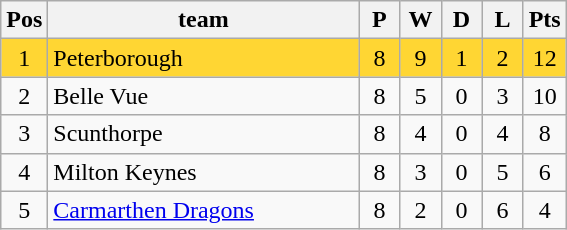<table class="wikitable" style="font-size: 100%">
<tr>
<th width=20>Pos</th>
<th width=200>team</th>
<th width=20>P</th>
<th width=20>W</th>
<th width=20>D</th>
<th width=20>L</th>
<th width=20>Pts</th>
</tr>
<tr align=center style="background: #FFD633;">
<td>1</td>
<td align="left">Peterborough</td>
<td>8</td>
<td>9</td>
<td>1</td>
<td>2</td>
<td>12</td>
</tr>
<tr align=center>
<td>2</td>
<td align="left">Belle Vue</td>
<td>8</td>
<td>5</td>
<td>0</td>
<td>3</td>
<td>10</td>
</tr>
<tr align=center>
<td>3</td>
<td align="left">Scunthorpe</td>
<td>8</td>
<td>4</td>
<td>0</td>
<td>4</td>
<td>8</td>
</tr>
<tr align=center>
<td>4</td>
<td align="left">Milton Keynes</td>
<td>8</td>
<td>3</td>
<td>0</td>
<td>5</td>
<td>6</td>
</tr>
<tr align=center>
<td>5</td>
<td align="left"><a href='#'>Carmarthen Dragons</a></td>
<td>8</td>
<td>2</td>
<td>0</td>
<td>6</td>
<td>4</td>
</tr>
</table>
